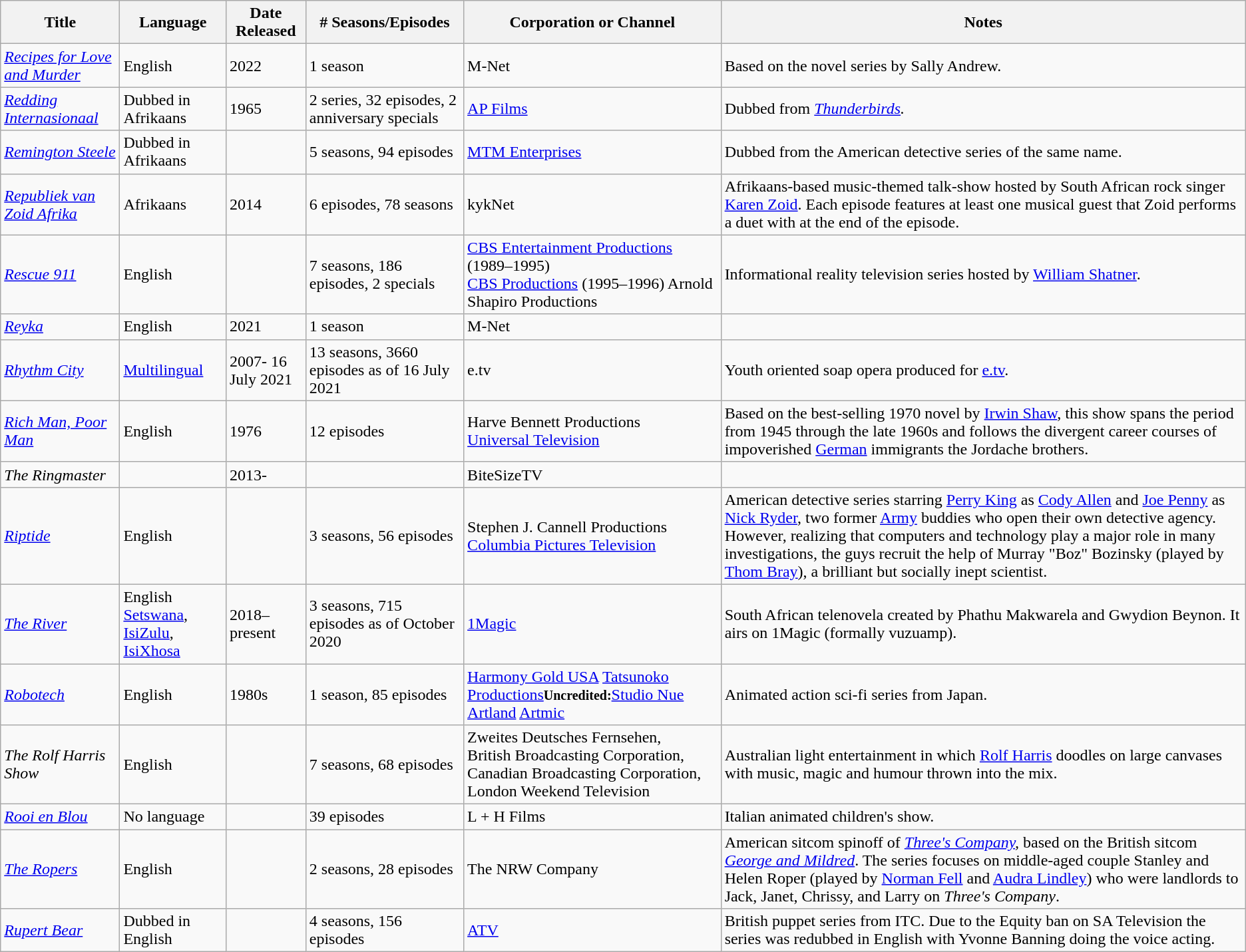<table class="wikitable sortable">
<tr>
<th>Title</th>
<th>Language</th>
<th>Date Released</th>
<th># Seasons/Episodes</th>
<th>Corporation or Channel</th>
<th>Notes</th>
</tr>
<tr>
<td><em><a href='#'>Recipes for Love and Murder</a></em></td>
<td>English</td>
<td>2022</td>
<td>1 season</td>
<td>M-Net</td>
<td>Based on the novel series by Sally Andrew.</td>
</tr>
<tr>
<td><em><a href='#'>Redding Internasionaal</a></em></td>
<td>Dubbed in Afrikaans</td>
<td>1965</td>
<td>2 series, 32 episodes, 2 anniversary specials</td>
<td><a href='#'>AP Films</a></td>
<td>Dubbed from <em><a href='#'>Thunderbirds</a>.</em></td>
</tr>
<tr>
<td><em><a href='#'>Remington Steele</a></em></td>
<td>Dubbed in Afrikaans</td>
<td></td>
<td>5 seasons, 94 episodes</td>
<td><a href='#'>MTM Enterprises</a></td>
<td>Dubbed from the American detective series of the same name.</td>
</tr>
<tr>
<td><em><a href='#'>Republiek van Zoid Afrika</a></em></td>
<td>Afrikaans</td>
<td>2014</td>
<td>6 episodes, 78 seasons</td>
<td>kykNet</td>
<td>Afrikaans-based music-themed talk-show hosted by South African rock singer <a href='#'>Karen Zoid</a>. Each episode features at least one musical guest that Zoid performs a duet with at the end of the episode.</td>
</tr>
<tr>
<td><em><a href='#'>Rescue 911</a></em></td>
<td>English</td>
<td></td>
<td>7 seasons, 186 episodes, 2 specials</td>
<td><a href='#'>CBS Entertainment Productions</a> (1989–1995)<br><a href='#'>CBS Productions</a> (1995–1996)
Arnold Shapiro Productions</td>
<td>Informational reality television series hosted by <a href='#'>William Shatner</a>.</td>
</tr>
<tr>
<td><em><a href='#'>Reyka</a></em></td>
<td>English</td>
<td>2021</td>
<td>1 season</td>
<td>M-Net</td>
<td></td>
</tr>
<tr>
<td><em><a href='#'>Rhythm City</a></em></td>
<td><a href='#'>Multilingual</a></td>
<td>2007- 16 July 2021</td>
<td>13 seasons, 3660 episodes as of 16 July 2021</td>
<td>e.tv</td>
<td>Youth oriented soap opera produced for <a href='#'>e.tv</a>.</td>
</tr>
<tr>
<td><em><a href='#'>Rich Man, Poor Man</a></em></td>
<td>English</td>
<td>1976</td>
<td>12 episodes</td>
<td>Harve Bennett Productions<br><a href='#'>Universal Television</a></td>
<td>Based on the best-selling 1970 novel by <a href='#'>Irwin Shaw</a>, this show spans the period from 1945 through the late 1960s and follows the divergent career courses of impoverished <a href='#'>German</a> immigrants the Jordache brothers.</td>
</tr>
<tr>
<td><em>The Ringmaster</em></td>
<td></td>
<td>2013-</td>
<td></td>
<td>BiteSizeTV</td>
<td></td>
</tr>
<tr>
<td><em><a href='#'>Riptide</a></em></td>
<td>English</td>
<td></td>
<td>3 seasons, 56 episodes</td>
<td>Stephen J. Cannell Productions<br><a href='#'>Columbia Pictures Television</a></td>
<td>American detective series starring <a href='#'>Perry King</a> as <a href='#'>Cody Allen</a> and <a href='#'>Joe Penny</a> as <a href='#'>Nick Ryder</a>, two former <a href='#'>Army</a> buddies who open their own detective agency. However, realizing that computers and technology play a major role in many investigations, the guys recruit the help of Murray "Boz" Bozinsky (played by <a href='#'>Thom Bray</a>), a brilliant but socially inept scientist.</td>
</tr>
<tr>
<td><em><a href='#'>The River</a></em></td>
<td>English<br><a href='#'>Setswana</a>, <a href='#'>IsiZulu</a>, <a href='#'>IsiXhosa</a></td>
<td>2018–present</td>
<td>3 seasons, 715 episodes as of October 2020</td>
<td><a href='#'>1Magic</a></td>
<td>South African telenovela created by Phathu Makwarela and Gwydion Beynon. It airs on 1Magic (formally vuzuamp).</td>
</tr>
<tr>
<td><em><a href='#'>Robotech</a></em></td>
<td>English</td>
<td>1980s</td>
<td>1 season, 85 episodes</td>
<td><a href='#'>Harmony Gold USA</a> <a href='#'>Tatsunoko Productions</a><small><strong>Uncredited:</strong></small><a href='#'>Studio Nue</a> <a href='#'>Artland</a> <a href='#'>Artmic</a></td>
<td>Animated action sci-fi series from Japan.</td>
</tr>
<tr>
<td><em>The Rolf Harris Show</em></td>
<td>English</td>
<td></td>
<td>7 seasons, 68 episodes</td>
<td>Zweites Deutsches Fernsehen,<br>British Broadcasting Corporation,<br>Canadian Broadcasting Corporation,<br>London Weekend Television</td>
<td>Australian light entertainment in which <a href='#'>Rolf Harris</a> doodles on large canvases with music, magic and humour thrown into the mix.</td>
</tr>
<tr>
<td><em><a href='#'>Rooi en Blou</a></em></td>
<td>No language</td>
<td></td>
<td>39 episodes</td>
<td>L + H Films</td>
<td>Italian animated children's show.</td>
</tr>
<tr>
<td><em><a href='#'>The Ropers</a></em></td>
<td>English</td>
<td></td>
<td>2 seasons, 28 episodes</td>
<td>The NRW Company</td>
<td>American sitcom spinoff of <em><a href='#'>Three's Company</a>,</em> based on the British sitcom <em><a href='#'>George and Mildred</a></em>. The series focuses on middle-aged couple Stanley and Helen Roper (played by <a href='#'>Norman Fell</a> and <a href='#'>Audra Lindley</a>) who were landlords to Jack, Janet, Chrissy, and Larry on <em>Three's Company</em>.</td>
</tr>
<tr>
<td><em><a href='#'>Rupert Bear</a></em></td>
<td>Dubbed in English</td>
<td></td>
<td>4 seasons, 156 episodes</td>
<td><a href='#'>ATV</a></td>
<td>British puppet series from ITC. Due to the Equity ban on SA Television the series was redubbed in English with Yvonne Banning doing the voice acting.</td>
</tr>
</table>
